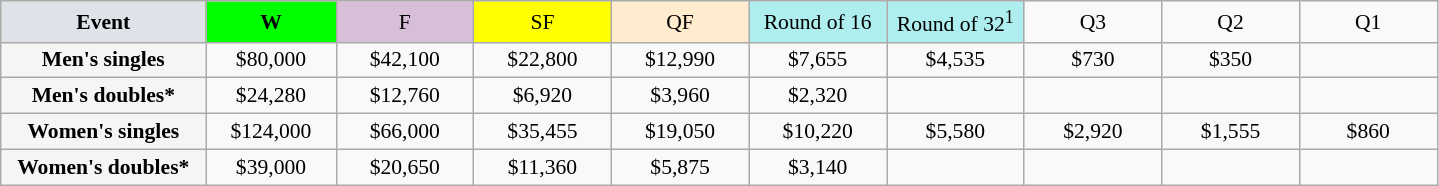<table class=wikitable style=font-size:90%;text-align:center>
<tr>
<td style="width:130px; background:#dfe2e9;"><strong>Event</strong></td>
<td style="width:80px; background:lime;"><strong>W</strong></td>
<td style="width:85px; background:thistle;">F</td>
<td style="width:85px; background:#ff0;">SF</td>
<td style="width:85px; background:#ffebcd;">QF</td>
<td style="width:85px; background:#afeeee;">Round of 16</td>
<td style="width:85px; background:#afeeee;">Round of 32<sup>1</sup></td>
<td width=85>Q3</td>
<td width=85>Q2</td>
<td width=85>Q1</td>
</tr>
<tr>
<td style="background:#f5f5f5;"><strong>Men's singles</strong></td>
<td>$80,000</td>
<td>$42,100</td>
<td>$22,800</td>
<td>$12,990</td>
<td>$7,655</td>
<td>$4,535</td>
<td>$730</td>
<td>$350</td>
<td></td>
</tr>
<tr>
<td style="background:#f5f5f5;"><strong>Men's doubles*</strong></td>
<td>$24,280</td>
<td>$12,760</td>
<td>$6,920</td>
<td>$3,960</td>
<td>$2,320</td>
<td></td>
<td></td>
<td></td>
<td></td>
</tr>
<tr>
<td style="background:#f5f5f5;"><strong>Women's singles</strong></td>
<td>$124,000</td>
<td>$66,000</td>
<td>$35,455</td>
<td>$19,050</td>
<td>$10,220</td>
<td>$5,580</td>
<td>$2,920</td>
<td>$1,555</td>
<td>$860</td>
</tr>
<tr>
<td style="background:#f5f5f5;"><strong>Women's doubles*</strong></td>
<td>$39,000</td>
<td>$20,650</td>
<td>$11,360</td>
<td>$5,875</td>
<td>$3,140</td>
<td></td>
<td></td>
<td></td>
<td></td>
</tr>
</table>
